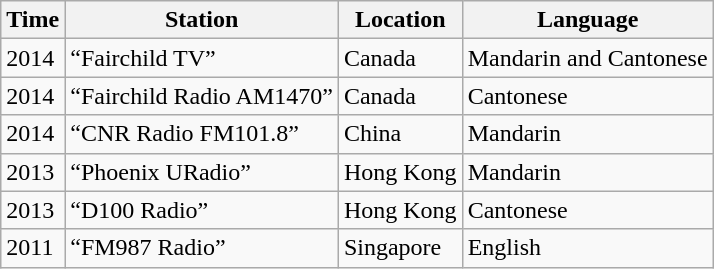<table class="wikitable sortable">
<tr>
<th>Time</th>
<th>Station</th>
<th>Location</th>
<th class="unsortable">Language</th>
</tr>
<tr>
<td>2014</td>
<td>“Fairchild TV”</td>
<td>Canada</td>
<td>Mandarin and Cantonese</td>
</tr>
<tr>
<td>2014</td>
<td>“Fairchild Radio AM1470”</td>
<td>Canada</td>
<td>Cantonese</td>
</tr>
<tr>
<td>2014</td>
<td>“CNR Radio FM101.8”</td>
<td>China</td>
<td>Mandarin</td>
</tr>
<tr>
<td>2013</td>
<td>“Phoenix URadio”</td>
<td>Hong Kong</td>
<td>Mandarin</td>
</tr>
<tr>
<td>2013</td>
<td>“D100 Radio”</td>
<td>Hong Kong</td>
<td>Cantonese</td>
</tr>
<tr>
<td>2011</td>
<td>“FM987 Radio”</td>
<td>Singapore</td>
<td>English</td>
</tr>
</table>
